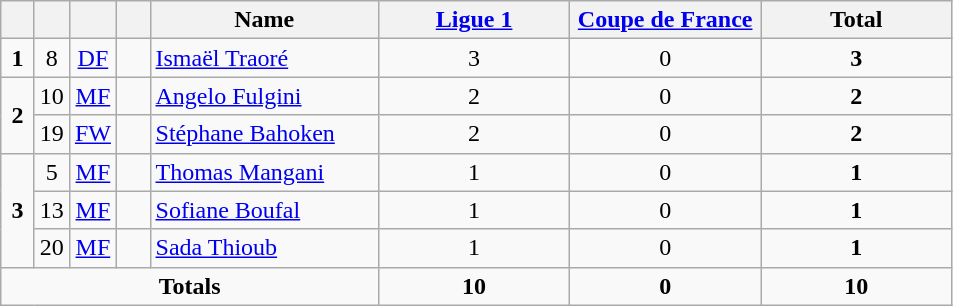<table class="wikitable" style="text-align:center">
<tr>
<th width=15></th>
<th width=15></th>
<th width=15></th>
<th width=15></th>
<th width=145>Name</th>
<th width=120><a href='#'>Ligue 1</a></th>
<th width=120><a href='#'>Coupe de France</a></th>
<th width=120>Total</th>
</tr>
<tr>
<td><strong>1</strong></td>
<td>8</td>
<td><a href='#'>DF</a></td>
<td></td>
<td align=left><a href='#'>Ismaël Traoré</a></td>
<td>3</td>
<td>0</td>
<td><strong>3</strong></td>
</tr>
<tr>
<td rowspan=2><strong>2</strong></td>
<td>10</td>
<td><a href='#'>MF</a></td>
<td></td>
<td align=left><a href='#'>Angelo Fulgini</a></td>
<td>2</td>
<td>0</td>
<td><strong>2</strong></td>
</tr>
<tr>
<td>19</td>
<td><a href='#'>FW</a></td>
<td></td>
<td align=left><a href='#'>Stéphane Bahoken</a></td>
<td>2</td>
<td>0</td>
<td><strong>2</strong></td>
</tr>
<tr>
<td rowspan=3><strong>3</strong></td>
<td>5</td>
<td><a href='#'>MF</a></td>
<td></td>
<td align=left><a href='#'>Thomas Mangani</a></td>
<td>1</td>
<td>0</td>
<td><strong>1</strong></td>
</tr>
<tr>
<td>13</td>
<td><a href='#'>MF</a></td>
<td></td>
<td align=left><a href='#'>Sofiane Boufal</a></td>
<td>1</td>
<td>0</td>
<td><strong>1</strong></td>
</tr>
<tr>
<td>20</td>
<td><a href='#'>MF</a></td>
<td></td>
<td align=left><a href='#'>Sada Thioub</a></td>
<td>1</td>
<td>0</td>
<td><strong>1</strong></td>
</tr>
<tr>
<td colspan=5><strong>Totals</strong></td>
<td><strong>10</strong></td>
<td><strong>0</strong></td>
<td><strong>10</strong></td>
</tr>
</table>
